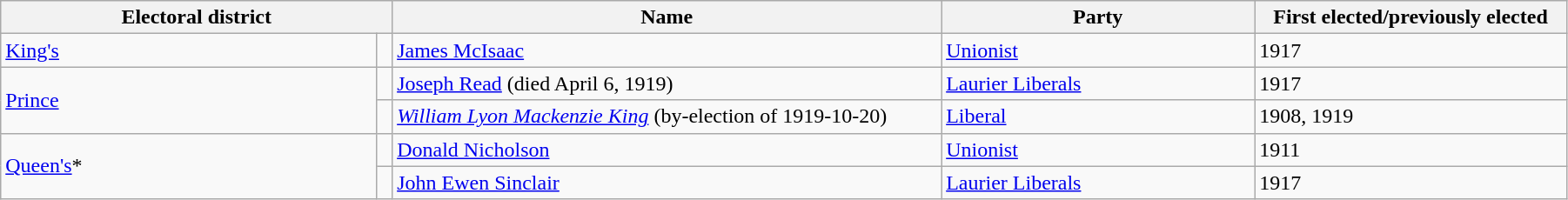<table class="wikitable" width=95%>
<tr>
<th colspan=2 width=25%>Electoral district</th>
<th>Name</th>
<th width=20%>Party</th>
<th>First elected/previously elected</th>
</tr>
<tr>
<td width=24%><a href='#'>King's</a></td>
<td></td>
<td><a href='#'>James McIsaac</a></td>
<td><a href='#'>Unionist</a></td>
<td>1917</td>
</tr>
<tr>
<td rowspan=2><a href='#'>Prince</a></td>
<td></td>
<td><a href='#'>Joseph Read</a> (died April 6, 1919)</td>
<td><a href='#'>Laurier Liberals</a></td>
<td>1917</td>
</tr>
<tr>
<td></td>
<td><em><a href='#'>William Lyon Mackenzie King</a></em> (by-election of 1919-10-20)</td>
<td><a href='#'>Liberal</a></td>
<td>1908, 1919</td>
</tr>
<tr>
<td rowspan=2><a href='#'>Queen's</a>*</td>
<td></td>
<td><a href='#'>Donald Nicholson</a></td>
<td><a href='#'>Unionist</a></td>
<td>1911</td>
</tr>
<tr>
<td></td>
<td><a href='#'>John Ewen Sinclair</a></td>
<td><a href='#'>Laurier Liberals</a></td>
<td>1917</td>
</tr>
</table>
